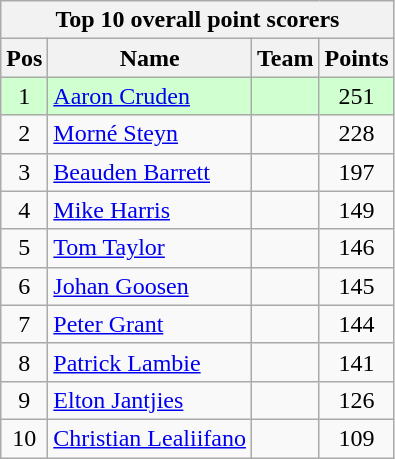<table class="wikitable">
<tr>
<th colspan=4>Top 10 overall point scorers</th>
</tr>
<tr>
<th>Pos</th>
<th>Name</th>
<th>Team</th>
<th>Points</th>
</tr>
<tr style="background:#d0ffd0">
<td style="text-align:center">1</td>
<td><a href='#'>Aaron Cruden</a></td>
<td></td>
<td style="text-align:center">251</td>
</tr>
<tr>
<td style="text-align:center">2</td>
<td><a href='#'>Morné Steyn</a></td>
<td></td>
<td style="text-align:center">228</td>
</tr>
<tr>
<td style="text-align:center">3</td>
<td><a href='#'>Beauden Barrett</a></td>
<td></td>
<td style="text-align:center">197</td>
</tr>
<tr>
<td style="text-align:center">4</td>
<td><a href='#'>Mike Harris</a></td>
<td></td>
<td style="text-align:center">149</td>
</tr>
<tr>
<td style="text-align:center">5</td>
<td><a href='#'>Tom Taylor</a></td>
<td></td>
<td style="text-align:center">146</td>
</tr>
<tr>
<td style="text-align:center">6</td>
<td><a href='#'>Johan Goosen</a></td>
<td></td>
<td style="text-align:center">145</td>
</tr>
<tr>
<td style="text-align:center">7</td>
<td><a href='#'>Peter Grant</a></td>
<td></td>
<td style="text-align:center">144</td>
</tr>
<tr>
<td style="text-align:center">8</td>
<td><a href='#'>Patrick Lambie</a></td>
<td></td>
<td style="text-align:center">141</td>
</tr>
<tr>
<td style="text-align:center">9</td>
<td><a href='#'>Elton Jantjies</a></td>
<td></td>
<td style="text-align:center">126</td>
</tr>
<tr>
<td style="text-align:center">10</td>
<td><a href='#'>Christian Lealiifano</a></td>
<td></td>
<td style="text-align:center">109</td>
</tr>
</table>
